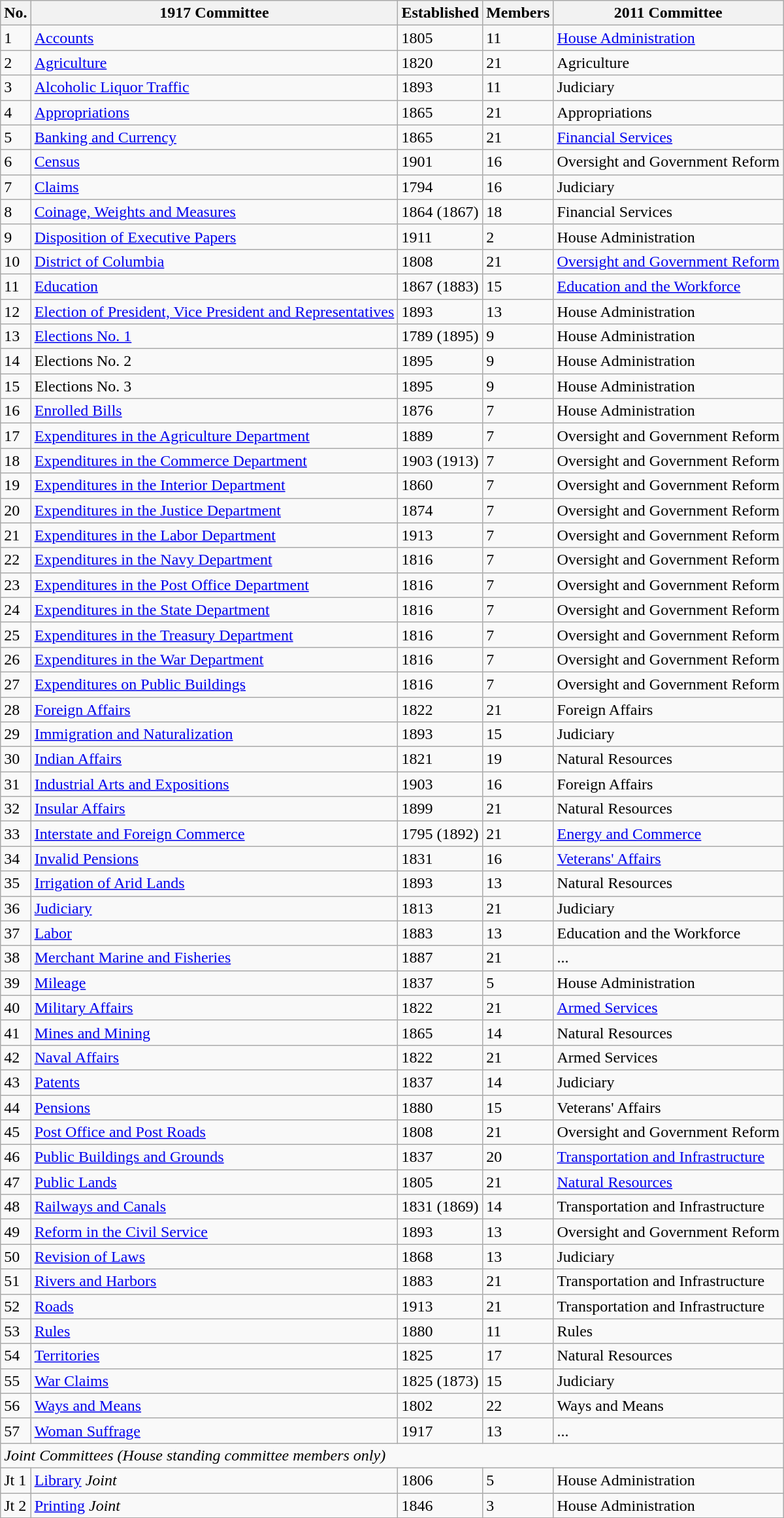<table class="wikitable">
<tr valign=bottom>
<th>No.</th>
<th>1917 Committee</th>
<th>Established</th>
<th>Members</th>
<th>2011 Committee</th>
</tr>
<tr>
<td>1</td>
<td><a href='#'>Accounts</a></td>
<td>1805</td>
<td>11</td>
<td><a href='#'>House Administration</a></td>
</tr>
<tr>
<td>2</td>
<td><a href='#'>Agriculture</a></td>
<td>1820</td>
<td>21</td>
<td>Agriculture</td>
</tr>
<tr>
<td>3</td>
<td><a href='#'>Alcoholic Liquor Traffic</a></td>
<td>1893</td>
<td>11</td>
<td>Judiciary</td>
</tr>
<tr>
<td>4</td>
<td><a href='#'>Appropriations</a></td>
<td>1865</td>
<td>21</td>
<td>Appropriations</td>
</tr>
<tr>
<td>5</td>
<td><a href='#'>Banking and Currency</a></td>
<td>1865</td>
<td>21</td>
<td><a href='#'>Financial Services</a></td>
</tr>
<tr>
<td>6</td>
<td><a href='#'>Census</a></td>
<td>1901</td>
<td>16</td>
<td>Oversight and Government Reform</td>
</tr>
<tr>
<td>7</td>
<td><a href='#'>Claims</a></td>
<td>1794</td>
<td>16</td>
<td>Judiciary</td>
</tr>
<tr>
<td>8</td>
<td><a href='#'>Coinage, Weights and Measures</a></td>
<td>1864 (1867)</td>
<td>18</td>
<td>Financial Services</td>
</tr>
<tr>
<td>9</td>
<td><a href='#'>Disposition of Executive Papers</a></td>
<td>1911</td>
<td>2</td>
<td>House Administration</td>
</tr>
<tr>
<td>10</td>
<td><a href='#'>District of Columbia</a></td>
<td>1808</td>
<td>21</td>
<td><a href='#'>Oversight and Government Reform</a></td>
</tr>
<tr>
<td>11</td>
<td><a href='#'>Education</a></td>
<td>1867 (1883)</td>
<td>15</td>
<td><a href='#'>Education and the Workforce</a></td>
</tr>
<tr>
<td>12</td>
<td><a href='#'>Election of President, Vice President and Representatives</a></td>
<td>1893</td>
<td>13</td>
<td>House Administration</td>
</tr>
<tr>
<td>13</td>
<td><a href='#'>Elections No. 1</a></td>
<td>1789 (1895)</td>
<td>9</td>
<td>House Administration</td>
</tr>
<tr>
<td>14</td>
<td>Elections No. 2</td>
<td>1895</td>
<td>9</td>
<td>House Administration</td>
</tr>
<tr>
<td>15</td>
<td>Elections No. 3</td>
<td>1895</td>
<td>9</td>
<td>House Administration</td>
</tr>
<tr>
<td>16</td>
<td><a href='#'>Enrolled Bills</a></td>
<td>1876</td>
<td>7</td>
<td>House Administration</td>
</tr>
<tr>
<td>17</td>
<td><a href='#'>Expenditures in the Agriculture Department</a></td>
<td>1889</td>
<td>7</td>
<td>Oversight and Government Reform</td>
</tr>
<tr>
<td>18</td>
<td><a href='#'>Expenditures in the Commerce Department</a></td>
<td>1903 (1913)</td>
<td>7</td>
<td>Oversight and Government Reform</td>
</tr>
<tr>
<td>19</td>
<td><a href='#'>Expenditures in the Interior Department</a></td>
<td>1860</td>
<td>7</td>
<td>Oversight and Government Reform</td>
</tr>
<tr>
<td>20</td>
<td><a href='#'>Expenditures in the Justice Department</a></td>
<td>1874</td>
<td>7</td>
<td>Oversight and Government Reform</td>
</tr>
<tr>
<td>21</td>
<td><a href='#'>Expenditures in the Labor Department</a></td>
<td>1913</td>
<td>7</td>
<td>Oversight and Government Reform</td>
</tr>
<tr>
<td>22</td>
<td><a href='#'>Expenditures in the Navy Department</a></td>
<td>1816</td>
<td>7</td>
<td>Oversight and Government Reform</td>
</tr>
<tr>
<td>23</td>
<td><a href='#'>Expenditures in the Post Office Department</a></td>
<td>1816</td>
<td>7</td>
<td>Oversight and Government Reform</td>
</tr>
<tr>
<td>24</td>
<td><a href='#'>Expenditures in the State Department</a></td>
<td>1816</td>
<td>7</td>
<td>Oversight and Government Reform</td>
</tr>
<tr>
<td>25</td>
<td><a href='#'>Expenditures in the Treasury Department</a></td>
<td>1816</td>
<td>7</td>
<td>Oversight and Government Reform</td>
</tr>
<tr>
<td>26</td>
<td><a href='#'>Expenditures in the War Department</a></td>
<td>1816</td>
<td>7</td>
<td>Oversight and Government Reform</td>
</tr>
<tr>
<td>27</td>
<td><a href='#'>Expenditures on Public Buildings</a></td>
<td>1816</td>
<td>7</td>
<td>Oversight and Government Reform</td>
</tr>
<tr>
<td>28</td>
<td><a href='#'>Foreign Affairs</a></td>
<td>1822</td>
<td>21</td>
<td>Foreign Affairs</td>
</tr>
<tr>
<td>29</td>
<td><a href='#'>Immigration and Naturalization</a></td>
<td>1893</td>
<td>15</td>
<td>Judiciary</td>
</tr>
<tr>
<td>30</td>
<td><a href='#'>Indian Affairs</a></td>
<td>1821</td>
<td>19</td>
<td>Natural Resources</td>
</tr>
<tr>
<td>31</td>
<td><a href='#'>Industrial Arts and Expositions</a></td>
<td>1903</td>
<td>16</td>
<td>Foreign Affairs</td>
</tr>
<tr>
<td>32</td>
<td><a href='#'>Insular Affairs</a></td>
<td>1899</td>
<td>21</td>
<td>Natural Resources</td>
</tr>
<tr>
<td>33</td>
<td><a href='#'>Interstate and Foreign Commerce</a></td>
<td>1795 (1892)</td>
<td>21</td>
<td><a href='#'>Energy and Commerce</a></td>
</tr>
<tr>
<td>34</td>
<td><a href='#'>Invalid Pensions</a></td>
<td>1831</td>
<td>16</td>
<td><a href='#'>Veterans' Affairs</a></td>
</tr>
<tr>
<td>35</td>
<td><a href='#'>Irrigation of Arid Lands</a></td>
<td>1893</td>
<td>13</td>
<td>Natural Resources</td>
</tr>
<tr>
<td>36</td>
<td><a href='#'>Judiciary</a></td>
<td>1813</td>
<td>21</td>
<td>Judiciary</td>
</tr>
<tr>
<td>37</td>
<td><a href='#'>Labor</a></td>
<td>1883</td>
<td>13</td>
<td>Education and the Workforce</td>
</tr>
<tr>
<td>38</td>
<td><a href='#'>Merchant Marine and Fisheries</a></td>
<td>1887</td>
<td>21</td>
<td>...</td>
</tr>
<tr>
<td>39</td>
<td><a href='#'>Mileage</a></td>
<td>1837</td>
<td>5</td>
<td>House Administration</td>
</tr>
<tr>
<td>40</td>
<td><a href='#'>Military Affairs</a></td>
<td>1822</td>
<td>21</td>
<td><a href='#'>Armed Services</a></td>
</tr>
<tr>
<td>41</td>
<td><a href='#'>Mines and Mining</a></td>
<td>1865</td>
<td>14</td>
<td>Natural Resources</td>
</tr>
<tr>
<td>42</td>
<td><a href='#'>Naval Affairs</a></td>
<td>1822</td>
<td>21</td>
<td>Armed Services</td>
</tr>
<tr>
<td>43</td>
<td><a href='#'>Patents</a></td>
<td>1837</td>
<td>14</td>
<td>Judiciary</td>
</tr>
<tr>
<td>44</td>
<td><a href='#'>Pensions</a></td>
<td>1880</td>
<td>15</td>
<td>Veterans' Affairs</td>
</tr>
<tr>
<td>45</td>
<td><a href='#'>Post Office and Post Roads</a></td>
<td>1808</td>
<td>21</td>
<td>Oversight and Government Reform</td>
</tr>
<tr>
<td>46</td>
<td><a href='#'>Public Buildings and Grounds</a></td>
<td>1837</td>
<td>20</td>
<td><a href='#'>Transportation and Infrastructure</a></td>
</tr>
<tr>
<td>47</td>
<td><a href='#'>Public Lands</a></td>
<td>1805</td>
<td>21</td>
<td><a href='#'>Natural Resources</a></td>
</tr>
<tr>
<td>48</td>
<td><a href='#'>Railways and Canals</a></td>
<td>1831 (1869)</td>
<td>14</td>
<td>Transportation and Infrastructure</td>
</tr>
<tr>
<td>49</td>
<td><a href='#'>Reform in the Civil Service</a></td>
<td>1893</td>
<td>13</td>
<td>Oversight and Government Reform</td>
</tr>
<tr>
<td>50</td>
<td><a href='#'>Revision of Laws</a></td>
<td>1868</td>
<td>13</td>
<td>Judiciary</td>
</tr>
<tr>
<td>51</td>
<td><a href='#'>Rivers and Harbors</a></td>
<td>1883</td>
<td>21</td>
<td>Transportation and Infrastructure</td>
</tr>
<tr>
<td>52</td>
<td><a href='#'>Roads</a></td>
<td>1913</td>
<td>21</td>
<td>Transportation and Infrastructure</td>
</tr>
<tr>
<td>53</td>
<td><a href='#'>Rules</a></td>
<td>1880</td>
<td>11</td>
<td>Rules</td>
</tr>
<tr>
<td>54</td>
<td><a href='#'>Territories</a></td>
<td>1825</td>
<td>17</td>
<td>Natural Resources</td>
</tr>
<tr>
<td>55</td>
<td><a href='#'>War Claims</a></td>
<td>1825 (1873)</td>
<td>15</td>
<td>Judiciary</td>
</tr>
<tr>
<td>56</td>
<td><a href='#'>Ways and Means</a></td>
<td>1802</td>
<td>22</td>
<td>Ways and Means</td>
</tr>
<tr>
<td>57</td>
<td><a href='#'>Woman Suffrage</a></td>
<td>1917</td>
<td>13</td>
<td>...</td>
</tr>
<tr>
<td colspan="5"><em>Joint Committees (House standing committee members only)</em></td>
</tr>
<tr>
<td>Jt 1</td>
<td><a href='#'>Library</a> <em>Joint</em></td>
<td>1806</td>
<td>5</td>
<td>House Administration</td>
</tr>
<tr>
<td>Jt 2</td>
<td><a href='#'>Printing</a> <em>Joint</em></td>
<td>1846</td>
<td>3</td>
<td>House Administration</td>
</tr>
<tr>
</tr>
</table>
